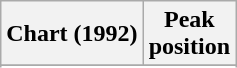<table class="wikitable sortable">
<tr>
<th align="left">Chart (1992)</th>
<th align="center">Peak<br>position</th>
</tr>
<tr>
</tr>
<tr>
</tr>
</table>
